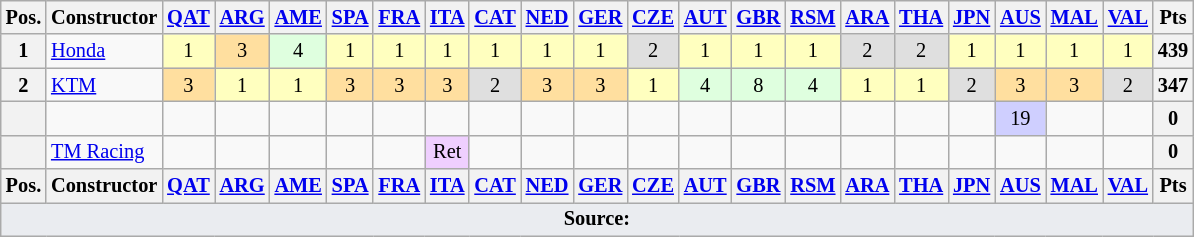<table class="wikitable" style="font-size: 85%; text-align:center">
<tr valign="top">
<th valign="middle">Pos.</th>
<th valign="middle">Constructor</th>
<th><a href='#'>QAT</a><br></th>
<th><a href='#'>ARG</a><br></th>
<th><a href='#'>AME</a><br></th>
<th><a href='#'>SPA</a><br></th>
<th><a href='#'>FRA</a><br></th>
<th><a href='#'>ITA</a><br></th>
<th><a href='#'>CAT</a><br></th>
<th><a href='#'>NED</a><br></th>
<th><a href='#'>GER</a><br></th>
<th><a href='#'>CZE</a><br></th>
<th><a href='#'>AUT</a><br></th>
<th><a href='#'>GBR</a><br></th>
<th><a href='#'>RSM</a><br></th>
<th><a href='#'>ARA</a><br></th>
<th><a href='#'>THA</a><br></th>
<th><a href='#'>JPN</a><br></th>
<th><a href='#'>AUS</a><br></th>
<th><a href='#'>MAL</a><br></th>
<th><a href='#'>VAL</a><br></th>
<th valign="middle">Pts</th>
</tr>
<tr>
<th>1</th>
<td align=left> <a href='#'>Honda</a></td>
<td style="background:#ffffbf;">1</td>
<td style="background:#ffdf9f;">3</td>
<td style="background:#dfffdf;">4</td>
<td style="background:#ffffbf;">1</td>
<td style="background:#ffffbf;">1</td>
<td style="background:#ffffbf;">1</td>
<td style="background:#ffffbf;">1</td>
<td style="background:#ffffbf;">1</td>
<td style="background:#ffffbf;">1</td>
<td style="background:#dfdfdf;">2</td>
<td style="background:#ffffbf;">1</td>
<td style="background:#ffffbf;">1</td>
<td style="background:#ffffbf;">1</td>
<td style="background:#dfdfdf;">2</td>
<td style="background:#dfdfdf;">2</td>
<td style="background:#ffffbf;">1</td>
<td style="background:#ffffbf;">1</td>
<td style="background:#ffffbf;">1</td>
<td style="background:#ffffbf;">1</td>
<th>439</th>
</tr>
<tr>
<th>2</th>
<td align=left> <a href='#'>KTM</a></td>
<td style="background:#ffdf9f;">3</td>
<td style="background:#ffffbf;">1</td>
<td style="background:#ffffbf;">1</td>
<td style="background:#ffdf9f;">3</td>
<td style="background:#ffdf9f;">3</td>
<td style="background:#ffdf9f;">3</td>
<td style="background:#dfdfdf;">2</td>
<td style="background:#ffdf9f;">3</td>
<td style="background:#ffdf9f;">3</td>
<td style="background:#ffffbf;">1</td>
<td style="background:#dfffdf;">4</td>
<td style="background:#dfffdf;">8</td>
<td style="background:#dfffdf;">4</td>
<td style="background:#ffffbf;">1</td>
<td style="background:#ffffbf;">1</td>
<td style="background:#dfdfdf;">2</td>
<td style="background:#ffdf9f;">3</td>
<td style="background:#ffdf9f;">3</td>
<td style="background:#dfdfdf;">2</td>
<th>347</th>
</tr>
<tr>
<th></th>
<td align=left></td>
<td></td>
<td></td>
<td></td>
<td></td>
<td></td>
<td></td>
<td></td>
<td></td>
<td></td>
<td></td>
<td></td>
<td></td>
<td></td>
<td></td>
<td></td>
<td></td>
<td style="background:#cfcfff;">19</td>
<td></td>
<td></td>
<th>0</th>
</tr>
<tr>
<th></th>
<td align=left> <a href='#'>TM Racing</a></td>
<td></td>
<td></td>
<td></td>
<td></td>
<td></td>
<td style="background:#efcfff;">Ret</td>
<td></td>
<td></td>
<td></td>
<td></td>
<td></td>
<td></td>
<td></td>
<td></td>
<td></td>
<td></td>
<td></td>
<td></td>
<td></td>
<th>0</th>
</tr>
<tr valign="top">
<th valign="middle">Pos.</th>
<th valign="middle">Constructor</th>
<th><a href='#'>QAT</a><br></th>
<th><a href='#'>ARG</a><br></th>
<th><a href='#'>AME</a><br></th>
<th><a href='#'>SPA</a><br></th>
<th><a href='#'>FRA</a><br></th>
<th><a href='#'>ITA</a><br></th>
<th><a href='#'>CAT</a><br></th>
<th><a href='#'>NED</a><br></th>
<th><a href='#'>GER</a><br></th>
<th><a href='#'>CZE</a><br></th>
<th><a href='#'>AUT</a><br></th>
<th><a href='#'>GBR</a><br></th>
<th><a href='#'>RSM</a><br></th>
<th><a href='#'>ARA</a><br></th>
<th><a href='#'>THA</a><br></th>
<th><a href='#'>JPN</a><br></th>
<th><a href='#'>AUS</a><br></th>
<th><a href='#'>MAL</a><br></th>
<th><a href='#'>VAL</a><br></th>
<th valign="middle">Pts</th>
</tr>
<tr>
<td colspan="22" style="background-color:#EAECF0;text-align:center"><strong>Source:</strong></td>
</tr>
</table>
